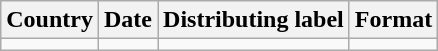<table class="wikitable">
<tr>
<th>Country</th>
<th>Date</th>
<th>Distributing label</th>
<th>Format</th>
</tr>
<tr>
<td></td>
<td></td>
<td></td>
<td></td>
</tr>
</table>
